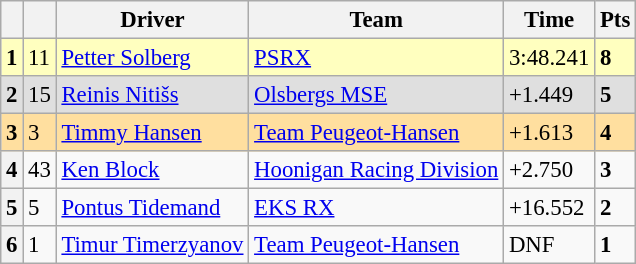<table class=wikitable style="font-size:95%">
<tr>
<th></th>
<th></th>
<th>Driver</th>
<th>Team</th>
<th>Time</th>
<th>Pts</th>
</tr>
<tr>
<th style="background:#ffffbf;">1</th>
<td style="background:#ffffbf;">11</td>
<td style="background:#ffffbf;"> <a href='#'>Petter Solberg</a></td>
<td style="background:#ffffbf;"><a href='#'>PSRX</a></td>
<td style="background:#ffffbf;">3:48.241</td>
<td style="background:#ffffbf;"><strong>8</strong></td>
</tr>
<tr>
<th style="background:#dfdfdf;">2</th>
<td style="background:#dfdfdf;">15</td>
<td style="background:#dfdfdf;"> <a href='#'>Reinis Nitišs</a></td>
<td style="background:#dfdfdf;"><a href='#'>Olsbergs MSE</a></td>
<td style="background:#dfdfdf;">+1.449</td>
<td style="background:#dfdfdf;"><strong>5</strong></td>
</tr>
<tr>
<th style="background:#ffdf9f;">3</th>
<td style="background:#ffdf9f;">3</td>
<td style="background:#ffdf9f;"> <a href='#'>Timmy Hansen</a></td>
<td style="background:#ffdf9f;"><a href='#'>Team Peugeot-Hansen</a></td>
<td style="background:#ffdf9f;">+1.613</td>
<td style="background:#ffdf9f;"><strong>4</strong></td>
</tr>
<tr>
<th>4</th>
<td>43</td>
<td> <a href='#'>Ken Block</a></td>
<td><a href='#'>Hoonigan Racing Division</a></td>
<td>+2.750</td>
<td><strong>3</strong></td>
</tr>
<tr>
<th>5</th>
<td>5</td>
<td> <a href='#'>Pontus Tidemand</a></td>
<td><a href='#'>EKS RX</a></td>
<td>+16.552</td>
<td><strong>2</strong></td>
</tr>
<tr>
<th>6</th>
<td>1</td>
<td> <a href='#'>Timur Timerzyanov</a></td>
<td><a href='#'>Team Peugeot-Hansen</a></td>
<td>DNF</td>
<td><strong>1</strong></td>
</tr>
</table>
